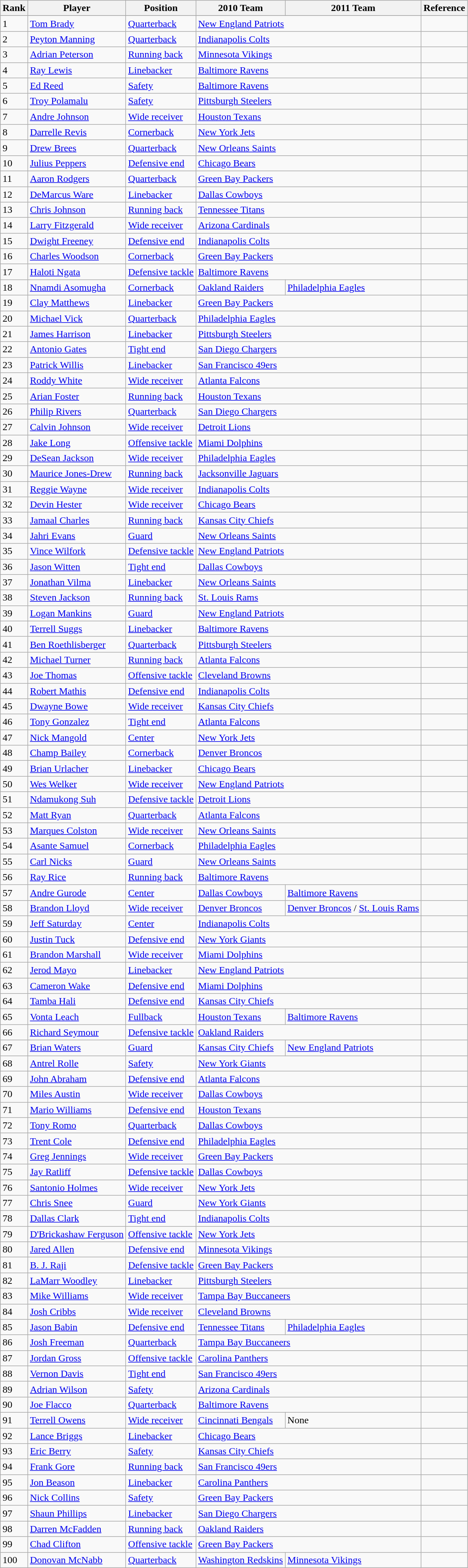<table class="wikitable sortable">
<tr>
<th>Rank</th>
<th>Player</th>
<th>Position</th>
<th>2010 Team</th>
<th>2011 Team</th>
<th>Reference</th>
</tr>
<tr>
</tr>
<tr style="text-align:left">
<td>1</td>
<td><a href='#'>Tom Brady</a></td>
<td><a href='#'>Quarterback</a></td>
<td colspan="2"><a href='#'>New England Patriots</a></td>
<td></td>
</tr>
<tr>
<td>2</td>
<td><a href='#'>Peyton Manning</a></td>
<td><a href='#'>Quarterback</a></td>
<td colspan="2"><a href='#'>Indianapolis Colts</a></td>
<td></td>
</tr>
<tr>
<td>3</td>
<td><a href='#'>Adrian Peterson</a></td>
<td><a href='#'>Running back</a></td>
<td colspan="2"><a href='#'>Minnesota Vikings</a></td>
<td></td>
</tr>
<tr>
<td>4</td>
<td><a href='#'>Ray Lewis</a></td>
<td><a href='#'>Linebacker</a></td>
<td colspan="2"><a href='#'>Baltimore Ravens</a></td>
<td></td>
</tr>
<tr>
<td>5</td>
<td><a href='#'>Ed Reed</a></td>
<td><a href='#'>Safety</a></td>
<td colspan="2"><a href='#'>Baltimore Ravens</a></td>
<td></td>
</tr>
<tr>
<td>6</td>
<td><a href='#'>Troy Polamalu</a></td>
<td><a href='#'>Safety</a></td>
<td colspan="2"><a href='#'>Pittsburgh Steelers</a></td>
<td></td>
</tr>
<tr>
<td>7</td>
<td><a href='#'>Andre Johnson</a></td>
<td><a href='#'>Wide receiver</a></td>
<td colspan="2"><a href='#'>Houston Texans</a></td>
<td></td>
</tr>
<tr>
<td>8</td>
<td><a href='#'>Darrelle Revis</a></td>
<td><a href='#'>Cornerback</a></td>
<td colspan="2"><a href='#'>New York Jets</a></td>
<td></td>
</tr>
<tr>
<td>9</td>
<td><a href='#'>Drew Brees</a></td>
<td><a href='#'>Quarterback</a></td>
<td colspan="2"><a href='#'>New Orleans Saints</a></td>
<td></td>
</tr>
<tr>
<td>10</td>
<td><a href='#'>Julius Peppers</a></td>
<td><a href='#'>Defensive end</a></td>
<td colspan="2"><a href='#'>Chicago Bears</a></td>
<td></td>
</tr>
<tr>
<td>11</td>
<td><a href='#'>Aaron Rodgers</a></td>
<td><a href='#'>Quarterback</a></td>
<td colspan="2"><a href='#'>Green Bay Packers</a></td>
<td></td>
</tr>
<tr>
<td>12</td>
<td><a href='#'>DeMarcus Ware</a></td>
<td><a href='#'>Linebacker</a></td>
<td colspan="2"><a href='#'>Dallas Cowboys</a></td>
<td></td>
</tr>
<tr>
<td>13</td>
<td><a href='#'>Chris Johnson</a></td>
<td><a href='#'>Running back</a></td>
<td colspan="2"><a href='#'>Tennessee Titans</a></td>
<td></td>
</tr>
<tr>
<td>14</td>
<td><a href='#'>Larry Fitzgerald</a></td>
<td><a href='#'>Wide receiver</a></td>
<td colspan="2"><a href='#'>Arizona Cardinals</a></td>
<td></td>
</tr>
<tr>
<td>15</td>
<td><a href='#'>Dwight Freeney</a></td>
<td><a href='#'>Defensive end</a></td>
<td colspan="2"><a href='#'>Indianapolis Colts</a></td>
<td></td>
</tr>
<tr>
<td>16</td>
<td><a href='#'>Charles Woodson</a></td>
<td><a href='#'>Cornerback</a></td>
<td colspan="2"><a href='#'>Green Bay Packers</a></td>
<td></td>
</tr>
<tr>
<td>17</td>
<td><a href='#'>Haloti Ngata</a></td>
<td><a href='#'>Defensive tackle</a></td>
<td colspan="2"><a href='#'>Baltimore Ravens</a></td>
<td></td>
</tr>
<tr>
<td>18</td>
<td><a href='#'>Nnamdi Asomugha</a></td>
<td><a href='#'>Cornerback</a></td>
<td><a href='#'>Oakland Raiders</a></td>
<td><a href='#'>Philadelphia Eagles</a></td>
<td></td>
</tr>
<tr>
<td>19</td>
<td><a href='#'>Clay Matthews</a></td>
<td><a href='#'>Linebacker</a></td>
<td colspan="2"><a href='#'>Green Bay Packers</a></td>
<td></td>
</tr>
<tr>
<td>20</td>
<td><a href='#'>Michael Vick</a></td>
<td><a href='#'>Quarterback</a></td>
<td colspan="2"><a href='#'>Philadelphia Eagles</a></td>
<td></td>
</tr>
<tr>
<td>21</td>
<td><a href='#'>James Harrison</a></td>
<td><a href='#'>Linebacker</a></td>
<td colspan="2"><a href='#'>Pittsburgh Steelers</a></td>
<td></td>
</tr>
<tr>
<td>22</td>
<td><a href='#'>Antonio Gates</a></td>
<td><a href='#'>Tight end</a></td>
<td colspan="2"><a href='#'>San Diego Chargers</a></td>
<td></td>
</tr>
<tr>
<td>23</td>
<td><a href='#'>Patrick Willis</a></td>
<td><a href='#'>Linebacker</a></td>
<td colspan="2"><a href='#'>San Francisco 49ers</a></td>
<td></td>
</tr>
<tr>
<td>24</td>
<td><a href='#'>Roddy White</a></td>
<td><a href='#'>Wide receiver</a></td>
<td colspan="2"><a href='#'>Atlanta Falcons</a></td>
<td></td>
</tr>
<tr>
<td>25</td>
<td><a href='#'>Arian Foster</a></td>
<td><a href='#'>Running back</a></td>
<td colspan="2"><a href='#'>Houston Texans</a></td>
<td></td>
</tr>
<tr>
<td>26</td>
<td><a href='#'>Philip Rivers</a></td>
<td><a href='#'>Quarterback</a></td>
<td colspan="2"><a href='#'>San Diego Chargers</a></td>
<td></td>
</tr>
<tr>
<td>27</td>
<td><a href='#'>Calvin Johnson</a></td>
<td><a href='#'>Wide receiver</a></td>
<td colspan="2"><a href='#'>Detroit Lions</a></td>
<td></td>
</tr>
<tr>
<td>28</td>
<td><a href='#'>Jake Long</a></td>
<td><a href='#'>Offensive tackle</a></td>
<td colspan="2"><a href='#'>Miami Dolphins</a></td>
<td></td>
</tr>
<tr>
<td>29</td>
<td><a href='#'>DeSean Jackson</a></td>
<td><a href='#'>Wide receiver</a></td>
<td colspan="2"><a href='#'>Philadelphia Eagles</a></td>
<td></td>
</tr>
<tr>
<td>30</td>
<td><a href='#'>Maurice Jones-Drew</a></td>
<td><a href='#'>Running back</a></td>
<td colspan="2"><a href='#'>Jacksonville Jaguars</a></td>
<td></td>
</tr>
<tr>
<td>31</td>
<td><a href='#'>Reggie Wayne</a></td>
<td><a href='#'>Wide receiver</a></td>
<td colspan="2"><a href='#'>Indianapolis Colts</a></td>
<td></td>
</tr>
<tr>
<td>32</td>
<td><a href='#'>Devin Hester</a></td>
<td><a href='#'>Wide receiver</a></td>
<td colspan="2"><a href='#'>Chicago Bears</a></td>
<td></td>
</tr>
<tr>
<td>33</td>
<td><a href='#'>Jamaal Charles</a></td>
<td><a href='#'>Running back</a></td>
<td colspan="2"><a href='#'>Kansas City Chiefs</a></td>
<td></td>
</tr>
<tr>
<td>34</td>
<td><a href='#'>Jahri Evans</a></td>
<td><a href='#'>Guard</a></td>
<td colspan="2"><a href='#'>New Orleans Saints</a></td>
<td></td>
</tr>
<tr>
<td>35</td>
<td><a href='#'>Vince Wilfork</a></td>
<td><a href='#'>Defensive tackle</a></td>
<td colspan="2"><a href='#'>New England Patriots</a></td>
<td></td>
</tr>
<tr>
<td>36</td>
<td><a href='#'>Jason Witten</a></td>
<td><a href='#'>Tight end</a></td>
<td colspan="2"><a href='#'>Dallas Cowboys</a></td>
<td></td>
</tr>
<tr>
<td>37</td>
<td><a href='#'>Jonathan Vilma</a></td>
<td><a href='#'>Linebacker</a></td>
<td colspan="2"><a href='#'>New Orleans Saints</a></td>
<td></td>
</tr>
<tr>
<td>38</td>
<td><a href='#'>Steven Jackson</a></td>
<td><a href='#'>Running back</a></td>
<td colspan="2"><a href='#'>St. Louis Rams</a></td>
<td></td>
</tr>
<tr>
<td>39</td>
<td><a href='#'>Logan Mankins</a></td>
<td><a href='#'>Guard</a></td>
<td colspan="2"><a href='#'>New England Patriots</a></td>
<td></td>
</tr>
<tr>
<td>40</td>
<td><a href='#'>Terrell Suggs</a></td>
<td><a href='#'>Linebacker</a></td>
<td colspan="2"><a href='#'>Baltimore Ravens</a></td>
<td></td>
</tr>
<tr>
<td>41</td>
<td><a href='#'>Ben Roethlisberger</a></td>
<td><a href='#'>Quarterback</a></td>
<td colspan="2"><a href='#'>Pittsburgh Steelers</a></td>
<td></td>
</tr>
<tr>
<td>42</td>
<td><a href='#'>Michael Turner</a></td>
<td><a href='#'>Running back</a></td>
<td colspan="2"><a href='#'>Atlanta Falcons</a></td>
<td></td>
</tr>
<tr>
<td>43</td>
<td><a href='#'>Joe Thomas</a></td>
<td><a href='#'>Offensive tackle</a></td>
<td colspan="2"><a href='#'>Cleveland Browns</a></td>
<td></td>
</tr>
<tr>
<td>44</td>
<td><a href='#'>Robert Mathis</a></td>
<td><a href='#'>Defensive end</a></td>
<td colspan="2"><a href='#'>Indianapolis Colts</a></td>
<td></td>
</tr>
<tr>
<td>45</td>
<td><a href='#'>Dwayne Bowe</a></td>
<td><a href='#'>Wide receiver</a></td>
<td colspan="2"><a href='#'>Kansas City Chiefs</a></td>
<td></td>
</tr>
<tr>
<td>46</td>
<td><a href='#'>Tony Gonzalez</a></td>
<td><a href='#'>Tight end</a></td>
<td colspan="2"><a href='#'>Atlanta Falcons</a></td>
<td></td>
</tr>
<tr>
<td>47</td>
<td><a href='#'>Nick Mangold</a></td>
<td><a href='#'>Center</a></td>
<td colspan="2"><a href='#'>New York Jets</a></td>
<td></td>
</tr>
<tr>
<td>48</td>
<td><a href='#'>Champ Bailey</a></td>
<td><a href='#'>Cornerback</a></td>
<td colspan="2"><a href='#'>Denver Broncos</a></td>
<td></td>
</tr>
<tr>
<td>49</td>
<td><a href='#'>Brian Urlacher</a></td>
<td><a href='#'>Linebacker</a></td>
<td colspan="2"><a href='#'>Chicago Bears</a></td>
<td></td>
</tr>
<tr>
<td>50</td>
<td><a href='#'>Wes Welker</a></td>
<td><a href='#'>Wide receiver</a></td>
<td colspan="2"><a href='#'>New England Patriots</a></td>
<td></td>
</tr>
<tr>
<td>51</td>
<td><a href='#'>Ndamukong Suh</a></td>
<td><a href='#'>Defensive tackle</a></td>
<td colspan="2"><a href='#'>Detroit Lions</a></td>
<td></td>
</tr>
<tr>
<td>52</td>
<td><a href='#'>Matt Ryan</a></td>
<td><a href='#'>Quarterback</a></td>
<td colspan="2"><a href='#'>Atlanta Falcons</a></td>
<td></td>
</tr>
<tr>
<td>53</td>
<td><a href='#'>Marques Colston</a></td>
<td><a href='#'>Wide receiver</a></td>
<td colspan="2"><a href='#'>New Orleans Saints</a></td>
<td></td>
</tr>
<tr>
<td>54</td>
<td><a href='#'>Asante Samuel</a></td>
<td><a href='#'>Cornerback</a></td>
<td colspan="2"><a href='#'>Philadelphia Eagles</a></td>
<td></td>
</tr>
<tr>
<td>55</td>
<td><a href='#'>Carl Nicks</a></td>
<td><a href='#'>Guard</a></td>
<td colspan="2"><a href='#'>New Orleans Saints</a></td>
<td></td>
</tr>
<tr>
<td>56</td>
<td><a href='#'>Ray Rice</a></td>
<td><a href='#'>Running back</a></td>
<td colspan="2"><a href='#'>Baltimore Ravens</a></td>
<td></td>
</tr>
<tr>
<td>57</td>
<td><a href='#'>Andre Gurode</a></td>
<td><a href='#'>Center</a></td>
<td><a href='#'>Dallas Cowboys</a></td>
<td><a href='#'>Baltimore Ravens</a></td>
<td></td>
</tr>
<tr>
<td>58</td>
<td><a href='#'>Brandon Lloyd</a></td>
<td><a href='#'>Wide receiver</a></td>
<td><a href='#'>Denver Broncos</a></td>
<td><a href='#'>Denver Broncos</a> / <a href='#'>St. Louis Rams</a></td>
<td></td>
</tr>
<tr>
<td>59</td>
<td><a href='#'>Jeff Saturday</a></td>
<td><a href='#'>Center</a></td>
<td colspan="2"><a href='#'>Indianapolis Colts</a></td>
<td></td>
</tr>
<tr>
<td>60</td>
<td><a href='#'>Justin Tuck</a></td>
<td><a href='#'>Defensive end</a></td>
<td colspan="2"><a href='#'>New York Giants</a></td>
<td></td>
</tr>
<tr>
<td>61</td>
<td><a href='#'>Brandon Marshall</a></td>
<td><a href='#'>Wide receiver</a></td>
<td colspan="2"><a href='#'>Miami Dolphins</a></td>
<td></td>
</tr>
<tr>
<td>62</td>
<td><a href='#'>Jerod Mayo</a></td>
<td><a href='#'>Linebacker</a></td>
<td colspan="2"><a href='#'>New England Patriots</a></td>
<td></td>
</tr>
<tr>
<td>63</td>
<td><a href='#'>Cameron Wake</a></td>
<td><a href='#'>Defensive end</a></td>
<td colspan="2"><a href='#'>Miami Dolphins</a></td>
<td></td>
</tr>
<tr>
<td>64</td>
<td><a href='#'>Tamba Hali</a></td>
<td><a href='#'>Defensive end</a></td>
<td colspan="2"><a href='#'>Kansas City Chiefs</a></td>
<td></td>
</tr>
<tr>
<td>65</td>
<td><a href='#'>Vonta Leach</a></td>
<td><a href='#'>Fullback</a></td>
<td><a href='#'>Houston Texans</a></td>
<td><a href='#'>Baltimore Ravens</a></td>
<td></td>
</tr>
<tr>
<td>66</td>
<td><a href='#'>Richard Seymour</a></td>
<td><a href='#'>Defensive tackle</a></td>
<td colspan="2"><a href='#'>Oakland Raiders</a></td>
<td></td>
</tr>
<tr>
<td>67</td>
<td><a href='#'>Brian Waters</a></td>
<td><a href='#'>Guard</a></td>
<td><a href='#'>Kansas City Chiefs</a></td>
<td><a href='#'>New England Patriots</a></td>
<td></td>
</tr>
<tr>
<td>68</td>
<td><a href='#'>Antrel Rolle</a></td>
<td><a href='#'>Safety</a></td>
<td colspan="2"><a href='#'>New York Giants</a></td>
<td></td>
</tr>
<tr>
<td>69</td>
<td><a href='#'>John Abraham</a></td>
<td><a href='#'>Defensive end</a></td>
<td colspan="2"><a href='#'>Atlanta Falcons</a></td>
<td></td>
</tr>
<tr>
<td>70</td>
<td><a href='#'>Miles Austin</a></td>
<td><a href='#'>Wide receiver</a></td>
<td colspan="2"><a href='#'>Dallas Cowboys</a></td>
<td></td>
</tr>
<tr>
<td>71</td>
<td><a href='#'>Mario Williams</a></td>
<td><a href='#'>Defensive end</a></td>
<td colspan="2"><a href='#'>Houston Texans</a></td>
<td></td>
</tr>
<tr>
<td>72</td>
<td><a href='#'>Tony Romo</a></td>
<td><a href='#'>Quarterback</a></td>
<td colspan="2"><a href='#'>Dallas Cowboys</a></td>
<td></td>
</tr>
<tr>
<td>73</td>
<td><a href='#'>Trent Cole</a></td>
<td><a href='#'>Defensive end</a></td>
<td colspan="2"><a href='#'>Philadelphia Eagles</a></td>
<td></td>
</tr>
<tr>
<td>74</td>
<td><a href='#'>Greg Jennings</a></td>
<td><a href='#'>Wide receiver</a></td>
<td colspan="2"><a href='#'>Green Bay Packers</a></td>
<td></td>
</tr>
<tr>
<td>75</td>
<td><a href='#'>Jay Ratliff</a></td>
<td><a href='#'>Defensive tackle</a></td>
<td colspan="2"><a href='#'>Dallas Cowboys</a></td>
<td></td>
</tr>
<tr>
<td>76</td>
<td><a href='#'>Santonio Holmes</a></td>
<td><a href='#'>Wide receiver</a></td>
<td colspan="2"><a href='#'>New York Jets</a></td>
<td></td>
</tr>
<tr>
<td>77</td>
<td><a href='#'>Chris Snee</a></td>
<td><a href='#'>Guard</a></td>
<td colspan="2"><a href='#'>New York Giants</a></td>
<td></td>
</tr>
<tr>
<td>78</td>
<td><a href='#'>Dallas Clark</a></td>
<td><a href='#'>Tight end</a></td>
<td colspan="2"><a href='#'>Indianapolis Colts</a></td>
<td></td>
</tr>
<tr>
<td>79</td>
<td><a href='#'>D'Brickashaw Ferguson</a></td>
<td><a href='#'>Offensive tackle</a></td>
<td colspan="2"><a href='#'>New York Jets</a></td>
<td></td>
</tr>
<tr>
<td>80</td>
<td><a href='#'>Jared Allen</a></td>
<td><a href='#'>Defensive end</a></td>
<td colspan="2"><a href='#'>Minnesota Vikings</a></td>
<td></td>
</tr>
<tr>
<td>81</td>
<td><a href='#'>B. J. Raji</a></td>
<td><a href='#'>Defensive tackle</a></td>
<td colspan="2"><a href='#'>Green Bay Packers</a></td>
<td></td>
</tr>
<tr>
<td>82</td>
<td><a href='#'>LaMarr Woodley</a></td>
<td><a href='#'>Linebacker</a></td>
<td colspan="2"><a href='#'>Pittsburgh Steelers</a></td>
<td></td>
</tr>
<tr>
<td>83</td>
<td><a href='#'>Mike Williams</a></td>
<td><a href='#'>Wide receiver</a></td>
<td colspan="2"><a href='#'>Tampa Bay Buccaneers</a></td>
<td></td>
</tr>
<tr>
<td>84</td>
<td><a href='#'>Josh Cribbs</a></td>
<td><a href='#'>Wide receiver</a></td>
<td colspan="2"><a href='#'>Cleveland Browns</a></td>
<td></td>
</tr>
<tr>
<td>85</td>
<td><a href='#'>Jason Babin</a></td>
<td><a href='#'>Defensive end</a></td>
<td><a href='#'>Tennessee Titans</a></td>
<td><a href='#'>Philadelphia Eagles</a></td>
<td></td>
</tr>
<tr>
<td>86</td>
<td><a href='#'>Josh Freeman</a></td>
<td><a href='#'>Quarterback</a></td>
<td colspan="2"><a href='#'>Tampa Bay Buccaneers</a></td>
<td></td>
</tr>
<tr>
<td>87</td>
<td><a href='#'>Jordan Gross</a></td>
<td><a href='#'>Offensive tackle</a></td>
<td colspan="2"><a href='#'>Carolina Panthers</a></td>
<td></td>
</tr>
<tr>
<td>88</td>
<td><a href='#'>Vernon Davis</a></td>
<td><a href='#'>Tight end</a></td>
<td colspan="2"><a href='#'>San Francisco 49ers</a></td>
<td></td>
</tr>
<tr>
<td>89</td>
<td><a href='#'>Adrian Wilson</a></td>
<td><a href='#'>Safety</a></td>
<td colspan="2"><a href='#'>Arizona Cardinals</a></td>
<td></td>
</tr>
<tr>
<td>90</td>
<td><a href='#'>Joe Flacco</a></td>
<td><a href='#'>Quarterback</a></td>
<td colspan="2"><a href='#'>Baltimore Ravens</a></td>
<td></td>
</tr>
<tr>
<td>91</td>
<td><a href='#'>Terrell Owens</a></td>
<td><a href='#'>Wide receiver</a></td>
<td><a href='#'>Cincinnati Bengals</a></td>
<td>None</td>
<td></td>
</tr>
<tr>
<td>92</td>
<td><a href='#'>Lance Briggs</a></td>
<td><a href='#'>Linebacker</a></td>
<td colspan="2"><a href='#'>Chicago Bears</a></td>
<td></td>
</tr>
<tr>
<td>93</td>
<td><a href='#'>Eric Berry</a></td>
<td><a href='#'>Safety</a></td>
<td colspan="2"><a href='#'>Kansas City Chiefs</a></td>
<td></td>
</tr>
<tr>
<td>94</td>
<td><a href='#'>Frank Gore</a></td>
<td><a href='#'>Running back</a></td>
<td colspan="2"><a href='#'>San Francisco 49ers</a></td>
<td></td>
</tr>
<tr>
<td>95</td>
<td><a href='#'>Jon Beason</a></td>
<td><a href='#'>Linebacker</a></td>
<td colspan="2"><a href='#'>Carolina Panthers</a></td>
<td></td>
</tr>
<tr>
<td>96</td>
<td><a href='#'>Nick Collins</a></td>
<td><a href='#'>Safety</a></td>
<td colspan="2"><a href='#'>Green Bay Packers</a></td>
<td></td>
</tr>
<tr>
<td>97</td>
<td><a href='#'>Shaun Phillips</a></td>
<td><a href='#'>Linebacker</a></td>
<td colspan="2"><a href='#'>San Diego Chargers</a></td>
<td></td>
</tr>
<tr>
<td>98</td>
<td><a href='#'>Darren McFadden</a></td>
<td><a href='#'>Running back</a></td>
<td colspan="2"><a href='#'>Oakland Raiders</a></td>
<td></td>
</tr>
<tr>
<td>99</td>
<td><a href='#'>Chad Clifton</a></td>
<td><a href='#'>Offensive tackle</a></td>
<td colspan="2"><a href='#'>Green Bay Packers</a></td>
<td></td>
</tr>
<tr>
<td>100</td>
<td><a href='#'>Donovan McNabb</a></td>
<td><a href='#'>Quarterback</a></td>
<td><a href='#'>Washington Redskins</a></td>
<td><a href='#'>Minnesota Vikings</a></td>
<td></td>
</tr>
</table>
